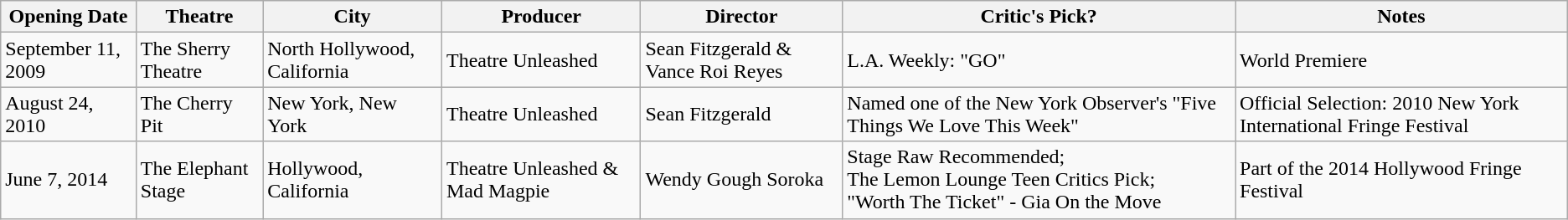<table class="wikitable">
<tr>
<th>Opening Date</th>
<th>Theatre</th>
<th>City</th>
<th>Producer</th>
<th>Director</th>
<th>Critic's Pick?</th>
<th>Notes</th>
</tr>
<tr>
<td>September 11, 2009</td>
<td>The Sherry Theatre</td>
<td>North Hollywood, California</td>
<td>Theatre Unleashed</td>
<td>Sean Fitzgerald & Vance Roi Reyes</td>
<td>L.A. Weekly: "GO"</td>
<td>World Premiere</td>
</tr>
<tr>
<td>August 24, 2010</td>
<td>The Cherry Pit</td>
<td>New York, New York</td>
<td>Theatre Unleashed</td>
<td>Sean Fitzgerald</td>
<td>Named one of the New York Observer's "Five Things We Love This Week"</td>
<td>Official Selection: 2010 New York International Fringe Festival</td>
</tr>
<tr>
<td>June 7, 2014</td>
<td>The Elephant Stage</td>
<td>Hollywood, California</td>
<td>Theatre Unleashed & Mad Magpie</td>
<td>Wendy Gough Soroka</td>
<td>Stage Raw Recommended;<br>The Lemon Lounge Teen Critics Pick;<br>"Worth The Ticket" - Gia On the Move</td>
<td>Part of the 2014 Hollywood Fringe Festival</td>
</tr>
</table>
